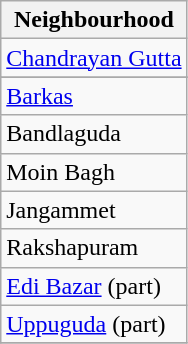<table class="wikitable sortable static-row-numbers static-row-header-hash">
<tr>
<th>Neighbourhood</th>
</tr>
<tr>
<td><a href='#'>Chandrayan Gutta</a></td>
</tr>
<tr>
</tr>
<tr Aziz Colony Chandrayangutta))>
</tr>
<tr>
<td><a href='#'>Barkas</a></td>
</tr>
<tr>
<td>Bandlaguda</td>
</tr>
<tr>
<td>Moin Bagh</td>
</tr>
<tr>
<td>Jangammet</td>
</tr>
<tr>
<td>Rakshapuram</td>
</tr>
<tr>
<td><a href='#'>Edi Bazar</a> (part)</td>
</tr>
<tr>
<td><a href='#'>Uppuguda</a> (part)</td>
</tr>
<tr>
</tr>
</table>
